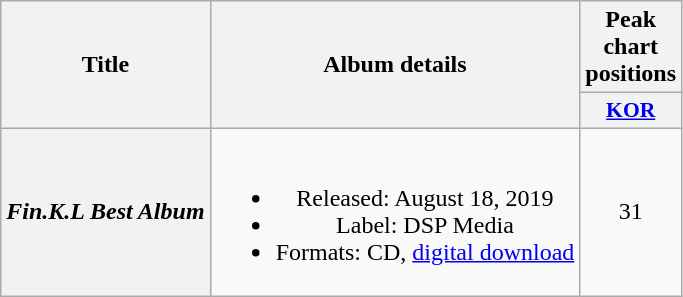<table class="wikitable plainrowheaders" style="text-align:center;">
<tr>
<th rowspan="2" scope="col">Title</th>
<th rowspan="2" scope="col">Album details</th>
<th colspan="1" scope="col">Peak chart positions</th>
</tr>
<tr>
<th scope="col" style="width:3em;font-size:90%;"><a href='#'>KOR</a><br></th>
</tr>
<tr>
<th scope="row"><em>Fin.K.L Best Album</em></th>
<td><br><ul><li>Released: August 18, 2019</li><li>Label: DSP Media</li><li>Formats: CD, <a href='#'>digital download</a></li></ul></td>
<td>31</td>
</tr>
</table>
